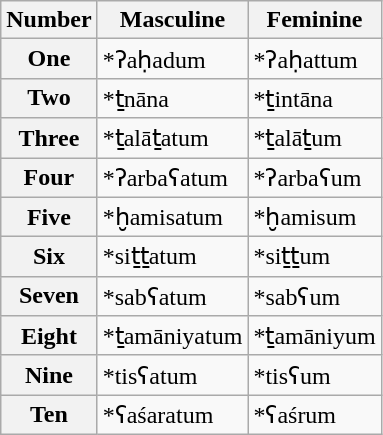<table class="wikitable">
<tr>
<th>Number</th>
<th>Masculine</th>
<th>Feminine</th>
</tr>
<tr>
<th>One</th>
<td>*ʔaḥadum</td>
<td>*ʔaḥattum</td>
</tr>
<tr>
<th>Two</th>
<td>*ṯnāna</td>
<td>*ṯintāna</td>
</tr>
<tr>
<th>Three</th>
<td>*ṯalāṯatum</td>
<td>*ṯalāṯum</td>
</tr>
<tr>
<th>Four</th>
<td>*ʔarbaʕatum</td>
<td>*ʔarbaʕum</td>
</tr>
<tr>
<th>Five</th>
<td>*ḫamisatum</td>
<td>*ḫamisum</td>
</tr>
<tr>
<th>Six</th>
<td>*siṯṯatum</td>
<td>*siṯṯum</td>
</tr>
<tr>
<th>Seven</th>
<td>*sabʕatum</td>
<td>*sabʕum</td>
</tr>
<tr>
<th>Eight</th>
<td>*ṯamāniyatum</td>
<td>*ṯamāniyum</td>
</tr>
<tr>
<th>Nine</th>
<td>*tisʕatum</td>
<td>*tisʕum</td>
</tr>
<tr>
<th>Ten</th>
<td>*ʕaśaratum</td>
<td>*ʕaśrum</td>
</tr>
</table>
